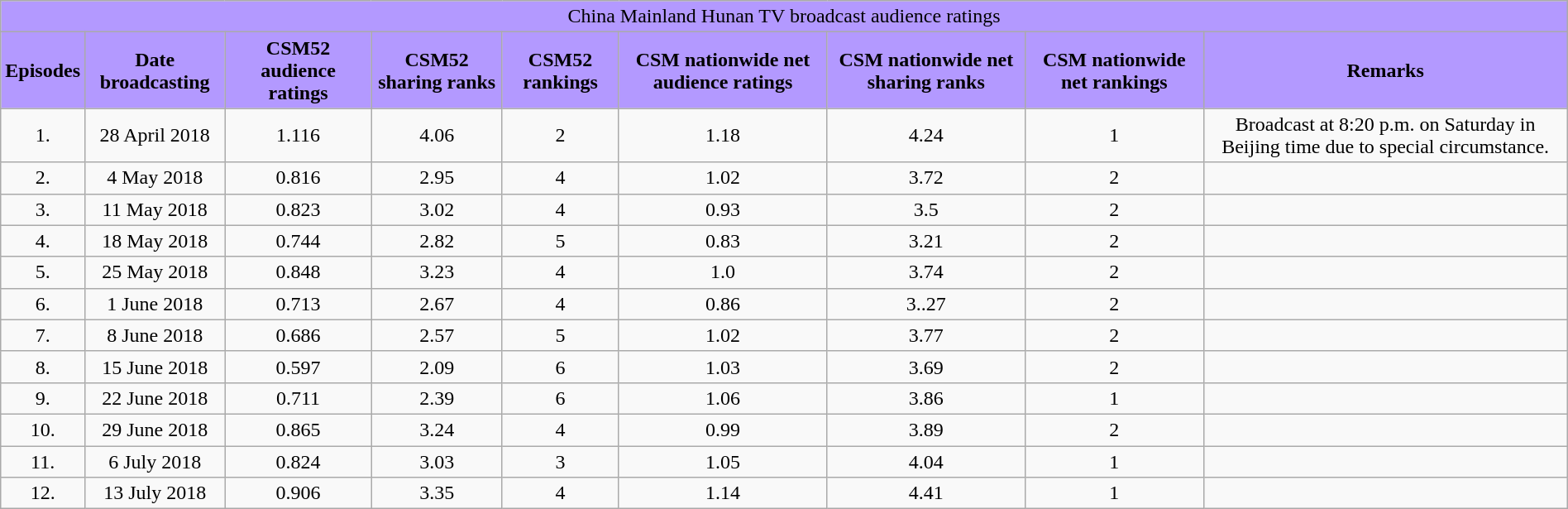<table class="wikitable sortable mw-collapsible" width="100%" style="text-align:center">
<tr style="background:#B399FF">
<td colspan="9">China Mainland Hunan TV broadcast audience ratings</td>
</tr>
<tr style="background:#B399FF">
<td><strong>Episodes</strong></td>
<td><strong>Date broadcasting</strong></td>
<td><strong>CSM52 audience ratings</strong></td>
<td><strong>CSM52 sharing ranks</strong></td>
<td><strong>CSM52 rankings</strong></td>
<td><strong>CSM nationwide net audience ratings</strong></td>
<td><strong>CSM nationwide net sharing ranks</strong></td>
<td><strong>CSM nationwide net rankings</strong></td>
<td><strong>Remarks</strong></td>
</tr>
<tr>
<td>1.</td>
<td>28 April 2018</td>
<td>1.116</td>
<td>4.06</td>
<td>2</td>
<td>1.18</td>
<td>4.24</td>
<td>1</td>
<td>Broadcast at 8:20 p.m. on Saturday in Beijing time due to special circumstance.</td>
</tr>
<tr>
<td>2.</td>
<td>4 May 2018</td>
<td>0.816</td>
<td>2.95</td>
<td>4</td>
<td>1.02</td>
<td>3.72</td>
<td>2</td>
<td></td>
</tr>
<tr>
<td>3.</td>
<td>11 May 2018</td>
<td>0.823</td>
<td>3.02</td>
<td>4</td>
<td>0.93</td>
<td>3.5</td>
<td>2</td>
<td></td>
</tr>
<tr>
<td>4.</td>
<td>18 May 2018</td>
<td>0.744</td>
<td>2.82</td>
<td>5</td>
<td>0.83</td>
<td>3.21</td>
<td>2</td>
<td></td>
</tr>
<tr>
<td>5.</td>
<td>25 May 2018</td>
<td>0.848</td>
<td>3.23</td>
<td>4</td>
<td>1.0</td>
<td>3.74</td>
<td>2</td>
<td></td>
</tr>
<tr>
<td>6.</td>
<td>1 June 2018</td>
<td>0.713</td>
<td>2.67</td>
<td>4</td>
<td>0.86</td>
<td>3..27</td>
<td>2</td>
<td></td>
</tr>
<tr>
<td>7.</td>
<td>8 June 2018</td>
<td>0.686</td>
<td>2.57</td>
<td>5</td>
<td>1.02</td>
<td>3.77</td>
<td>2</td>
<td></td>
</tr>
<tr>
<td>8.</td>
<td>15 June 2018</td>
<td>0.597</td>
<td>2.09</td>
<td>6</td>
<td>1.03</td>
<td>3.69</td>
<td>2</td>
<td></td>
</tr>
<tr>
<td>9.</td>
<td>22 June 2018</td>
<td>0.711</td>
<td>2.39</td>
<td>6</td>
<td>1.06</td>
<td>3.86</td>
<td>1</td>
<td></td>
</tr>
<tr>
<td>10.</td>
<td>29 June 2018</td>
<td>0.865</td>
<td>3.24</td>
<td>4</td>
<td>0.99</td>
<td>3.89</td>
<td>2</td>
<td></td>
</tr>
<tr>
<td>11.</td>
<td>6 July 2018</td>
<td>0.824</td>
<td>3.03</td>
<td>3</td>
<td>1.05</td>
<td>4.04</td>
<td>1</td>
<td></td>
</tr>
<tr>
<td>12.</td>
<td>13 July 2018</td>
<td>0.906</td>
<td>3.35</td>
<td>4</td>
<td>1.14</td>
<td>4.41</td>
<td>1</td>
<td></td>
</tr>
</table>
